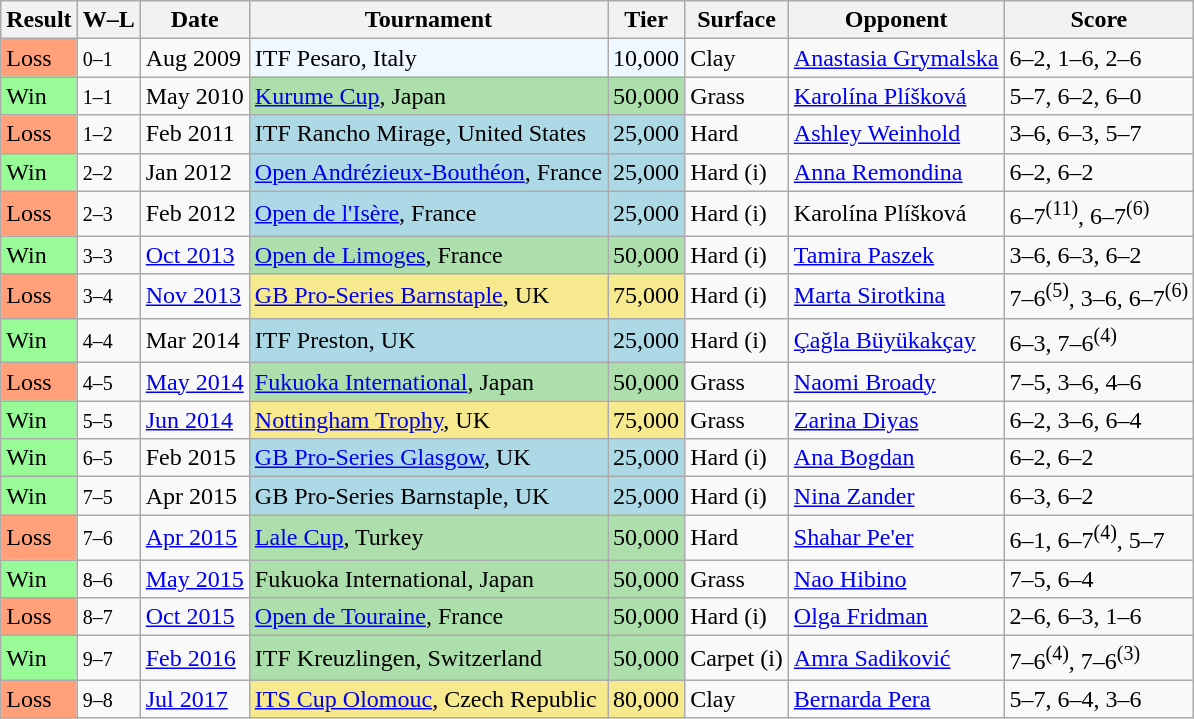<table class="sortable wikitable">
<tr>
<th>Result</th>
<th class="unsortable">W–L</th>
<th>Date</th>
<th>Tournament</th>
<th>Tier</th>
<th>Surface</th>
<th>Opponent</th>
<th class="unsortable">Score</th>
</tr>
<tr>
<td style="background:#ffa07a;">Loss</td>
<td><small>0–1</small></td>
<td>Aug 2009</td>
<td style="background:#f0f8ff;">ITF Pesaro, Italy</td>
<td style="background:#f0f8ff;">10,000</td>
<td>Clay</td>
<td> <a href='#'>Anastasia Grymalska</a></td>
<td>6–2, 1–6, 2–6</td>
</tr>
<tr>
<td style="background:#98fb98;">Win</td>
<td><small>1–1</small></td>
<td>May 2010</td>
<td style="background:#addfad;"><a href='#'>Kurume Cup</a>, Japan</td>
<td style="background:#addfad;">50,000</td>
<td>Grass</td>
<td> <a href='#'>Karolína Plíšková</a></td>
<td>5–7, 6–2, 6–0</td>
</tr>
<tr>
<td style="background:#ffa07a;">Loss</td>
<td><small>1–2</small></td>
<td>Feb 2011</td>
<td style="background:lightblue;">ITF Rancho Mirage, United States</td>
<td style="background:lightblue;">25,000</td>
<td>Hard</td>
<td> <a href='#'>Ashley Weinhold</a></td>
<td>3–6, 6–3, 5–7</td>
</tr>
<tr>
<td style="background:#98fb98;">Win</td>
<td><small>2–2</small></td>
<td>Jan 2012</td>
<td style="background:lightblue;"><a href='#'>Open Andrézieux-Bouthéon</a>, France</td>
<td style="background:lightblue;">25,000</td>
<td>Hard (i)</td>
<td> <a href='#'>Anna Remondina</a></td>
<td>6–2, 6–2</td>
</tr>
<tr>
<td style="background:#ffa07a;">Loss</td>
<td><small>2–3</small></td>
<td>Feb 2012</td>
<td style="background:lightblue;"><a href='#'>Open de l'Isère</a>, France</td>
<td style="background:lightblue;">25,000</td>
<td>Hard (i)</td>
<td> Karolína Plíšková</td>
<td>6–7<sup>(11)</sup>, 6–7<sup>(6)</sup></td>
</tr>
<tr>
<td style="background:#98fb98;">Win</td>
<td><small>3–3</small></td>
<td><a href='#'>Oct 2013</a></td>
<td style="background:#addfad;"><a href='#'>Open de Limoges</a>, France</td>
<td style="background:#addfad;">50,000</td>
<td>Hard (i)</td>
<td> <a href='#'>Tamira Paszek</a></td>
<td>3–6, 6–3, 6–2</td>
</tr>
<tr>
<td style="background:#ffa07a;">Loss</td>
<td><small>3–4</small></td>
<td><a href='#'>Nov 2013</a></td>
<td style="background:#f7e98e;"><a href='#'>GB Pro-Series Barnstaple</a>, UK</td>
<td style="background:#f7e98e;">75,000</td>
<td>Hard (i)</td>
<td> <a href='#'>Marta Sirotkina</a></td>
<td>7–6<sup>(5)</sup>, 3–6, 6–7<sup>(6)</sup></td>
</tr>
<tr>
<td style="background:#98fb98;">Win</td>
<td><small>4–4</small></td>
<td>Mar 2014</td>
<td style="background:lightblue;">ITF Preston, UK</td>
<td style="background:lightblue;">25,000</td>
<td>Hard (i)</td>
<td> <a href='#'>Çağla Büyükakçay</a></td>
<td>6–3, 7–6<sup>(4)</sup></td>
</tr>
<tr>
<td style="background:#ffa07a;">Loss</td>
<td><small>4–5</small></td>
<td><a href='#'>May 2014</a></td>
<td style="background:#addfad;"><a href='#'>Fukuoka International</a>, Japan</td>
<td style="background:#addfad;">50,000</td>
<td>Grass</td>
<td> <a href='#'>Naomi Broady</a></td>
<td>7–5, 3–6, 4–6</td>
</tr>
<tr>
<td style="background:#98fb98;">Win</td>
<td><small>5–5</small></td>
<td><a href='#'>Jun 2014</a></td>
<td style="background:#f7e98e;"><a href='#'>Nottingham Trophy</a>, UK</td>
<td style="background:#f7e98e;">75,000</td>
<td>Grass</td>
<td> <a href='#'>Zarina Diyas</a></td>
<td>6–2, 3–6, 6–4</td>
</tr>
<tr>
<td style="background:#98fb98;">Win</td>
<td><small>6–5</small></td>
<td>Feb 2015</td>
<td style="background:lightblue;"><a href='#'>GB Pro-Series Glasgow</a>, UK</td>
<td style="background:lightblue;">25,000</td>
<td>Hard (i)</td>
<td> <a href='#'>Ana Bogdan</a></td>
<td>6–2, 6–2</td>
</tr>
<tr>
<td style="background:#98fb98;">Win</td>
<td><small>7–5</small></td>
<td>Apr 2015</td>
<td style="background:lightblue;">GB Pro-Series Barnstaple, UK</td>
<td style="background:lightblue;">25,000</td>
<td>Hard (i)</td>
<td> <a href='#'>Nina Zander</a></td>
<td>6–3, 6–2</td>
</tr>
<tr>
<td style="background:#ffa07a;">Loss</td>
<td><small>7–6</small></td>
<td><a href='#'>Apr 2015</a></td>
<td style="background:#addfad;"><a href='#'>Lale Cup</a>, Turkey</td>
<td style="background:#addfad;">50,000</td>
<td>Hard</td>
<td> <a href='#'>Shahar Pe'er</a></td>
<td>6–1, 6–7<sup>(4)</sup>, 5–7</td>
</tr>
<tr>
<td style="background:#98fb98;">Win</td>
<td><small>8–6</small></td>
<td><a href='#'>May 2015</a></td>
<td style="background:#addfad;">Fukuoka International, Japan</td>
<td style="background:#addfad;">50,000</td>
<td>Grass</td>
<td> <a href='#'>Nao Hibino</a></td>
<td>7–5, 6–4</td>
</tr>
<tr>
<td style="background:#ffa07a;">Loss</td>
<td><small>8–7</small></td>
<td><a href='#'>Oct 2015</a></td>
<td style="background:#addfad;"><a href='#'>Open de Touraine</a>, France</td>
<td style="background:#addfad;">50,000</td>
<td>Hard (i)</td>
<td> <a href='#'>Olga Fridman</a></td>
<td>2–6, 6–3, 1–6</td>
</tr>
<tr>
<td style="background:#98fb98;">Win</td>
<td><small>9–7</small></td>
<td><a href='#'>Feb 2016</a></td>
<td style="background:#addfad;">ITF Kreuzlingen, Switzerland</td>
<td style="background:#addfad;">50,000</td>
<td>Carpet (i)</td>
<td> <a href='#'>Amra Sadiković</a></td>
<td>7–6<sup>(4)</sup>, 7–6<sup>(3)</sup></td>
</tr>
<tr>
<td style="background:#ffa07a;">Loss</td>
<td><small>9–8</small></td>
<td><a href='#'>Jul 2017</a></td>
<td style="background:#f7e98e;"><a href='#'>ITS Cup Olomouc</a>, Czech Republic</td>
<td style="background:#f7e98e;">80,000</td>
<td>Clay</td>
<td> <a href='#'>Bernarda Pera</a></td>
<td>5–7, 6–4, 3–6</td>
</tr>
</table>
